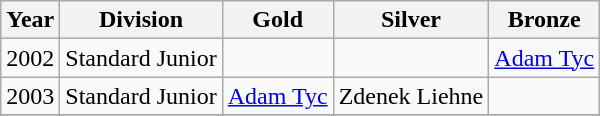<table class="wikitable sortable" style="text-align: left;">
<tr>
<th>Year</th>
<th>Division</th>
<th> Gold</th>
<th> Silver</th>
<th> Bronze</th>
</tr>
<tr>
<td>2002</td>
<td>Standard Junior</td>
<td></td>
<td></td>
<td><a href='#'>Adam Tyc</a></td>
</tr>
<tr>
<td>2003</td>
<td>Standard Junior</td>
<td><a href='#'>Adam Tyc</a></td>
<td>Zdenek Liehne</td>
<td></td>
</tr>
<tr>
</tr>
</table>
